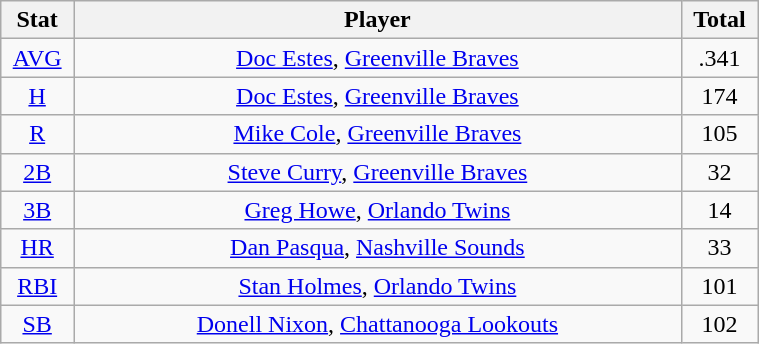<table class="wikitable" width="40%" style="text-align:center;">
<tr>
<th width="5%">Stat</th>
<th width="60%">Player</th>
<th width="5%">Total</th>
</tr>
<tr>
<td><a href='#'>AVG</a></td>
<td><a href='#'>Doc Estes</a>, <a href='#'>Greenville Braves</a></td>
<td>.341</td>
</tr>
<tr>
<td><a href='#'>H</a></td>
<td><a href='#'>Doc Estes</a>, <a href='#'>Greenville Braves</a></td>
<td>174</td>
</tr>
<tr>
<td><a href='#'>R</a></td>
<td><a href='#'>Mike Cole</a>, <a href='#'>Greenville Braves</a></td>
<td>105</td>
</tr>
<tr>
<td><a href='#'>2B</a></td>
<td><a href='#'>Steve Curry</a>, <a href='#'>Greenville Braves</a></td>
<td>32</td>
</tr>
<tr>
<td><a href='#'>3B</a></td>
<td><a href='#'>Greg Howe</a>, <a href='#'>Orlando Twins</a></td>
<td>14</td>
</tr>
<tr>
<td><a href='#'>HR</a></td>
<td><a href='#'>Dan Pasqua</a>, <a href='#'>Nashville Sounds</a></td>
<td>33</td>
</tr>
<tr>
<td><a href='#'>RBI</a></td>
<td><a href='#'>Stan Holmes</a>, <a href='#'>Orlando Twins</a></td>
<td>101</td>
</tr>
<tr>
<td><a href='#'>SB</a></td>
<td><a href='#'>Donell Nixon</a>, <a href='#'>Chattanooga Lookouts</a></td>
<td>102</td>
</tr>
</table>
